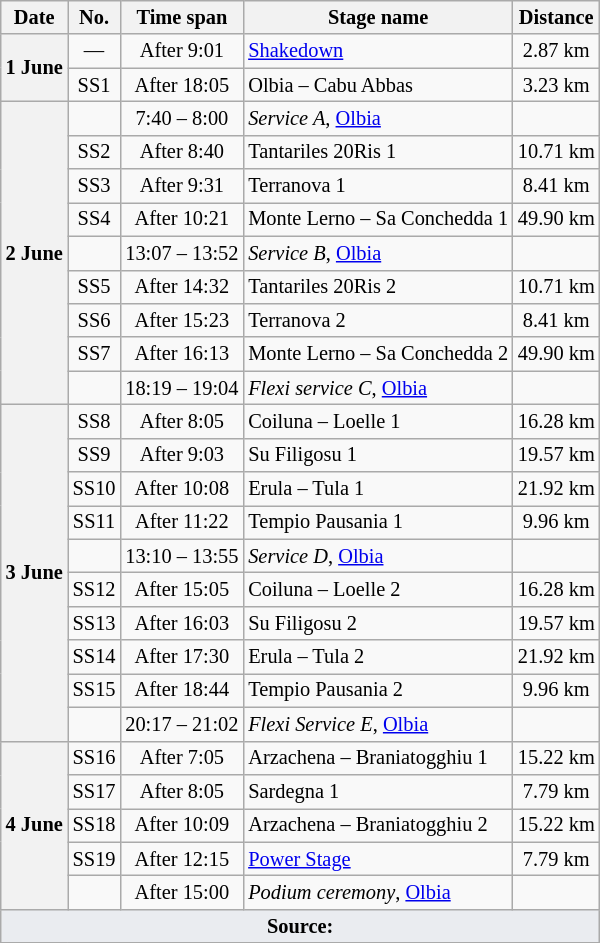<table class="wikitable" style="font-size: 85%;">
<tr>
<th>Date</th>
<th>No.</th>
<th>Time span</th>
<th>Stage name</th>
<th>Distance</th>
</tr>
<tr>
<th rowspan="2">1 June</th>
<td align="center">—</td>
<td align="center">After 9:01</td>
<td><a href='#'>Shakedown</a></td>
<td align="center">2.87 km</td>
</tr>
<tr>
<td align="center">SS1</td>
<td align="center">After 18:05</td>
<td>Olbia – Cabu Abbas</td>
<td align="center">3.23 km</td>
</tr>
<tr>
<th rowspan="9">2 June</th>
<td align="center"></td>
<td align="center">7:40 – 8:00</td>
<td><em>Service A</em>, <a href='#'>Olbia</a></td>
<td></td>
</tr>
<tr>
<td align="center">SS2</td>
<td align="center">After 8:40</td>
<td>Tantariles 20Ris 1</td>
<td align="center">10.71 km</td>
</tr>
<tr>
<td align="center">SS3</td>
<td align="center">After 9:31</td>
<td>Terranova 1</td>
<td align="center">8.41 km</td>
</tr>
<tr>
<td align="center">SS4</td>
<td align="center">After 10:21</td>
<td>Monte Lerno – Sa Conchedda 1</td>
<td align="center">49.90 km</td>
</tr>
<tr>
<td align="center"></td>
<td align="center">13:07 – 13:52</td>
<td><em>Service B</em>, <a href='#'>Olbia</a></td>
<td></td>
</tr>
<tr>
<td align="center">SS5</td>
<td align="center">After 14:32</td>
<td>Tantariles 20Ris 2</td>
<td align="center">10.71 km</td>
</tr>
<tr>
<td align="center">SS6</td>
<td align="center">After 15:23</td>
<td>Terranova 2</td>
<td align="center">8.41 km</td>
</tr>
<tr>
<td align="center">SS7</td>
<td align="center">After 16:13</td>
<td>Monte Lerno – Sa Conchedda 2</td>
<td align="center">49.90 km</td>
</tr>
<tr>
<td align="center"></td>
<td align="center">18:19 – 19:04</td>
<td><em>Flexi service C</em>, <a href='#'>Olbia</a></td>
<td></td>
</tr>
<tr>
<th rowspan="10">3 June</th>
<td align="center">SS8</td>
<td align="center">After 8:05</td>
<td>Coiluna – Loelle 1</td>
<td align="center">16.28 km</td>
</tr>
<tr>
<td align="center">SS9</td>
<td align="center">After 9:03</td>
<td>Su Filigosu 1</td>
<td align="center">19.57 km</td>
</tr>
<tr>
<td align="center">SS10</td>
<td align="center">After 10:08</td>
<td>Erula – Tula 1</td>
<td align="center">21.92 km</td>
</tr>
<tr>
<td align="center">SS11</td>
<td align="center">After 11:22</td>
<td>Tempio Pausania 1</td>
<td align="center">9.96 km</td>
</tr>
<tr>
<td align="center"></td>
<td align="center">13:10 – 13:55</td>
<td><em>Service D</em>, <a href='#'>Olbia</a></td>
<td></td>
</tr>
<tr>
<td align="center">SS12</td>
<td align="center">After 15:05</td>
<td>Coiluna – Loelle 2</td>
<td align="center">16.28 km</td>
</tr>
<tr>
<td align="center">SS13</td>
<td align="center">After 16:03</td>
<td>Su Filigosu 2</td>
<td align="center">19.57 km</td>
</tr>
<tr>
<td align="center">SS14</td>
<td align="center">After 17:30</td>
<td>Erula – Tula 2</td>
<td align="center">21.92 km</td>
</tr>
<tr>
<td align="center">SS15</td>
<td align="center">After 18:44</td>
<td>Tempio Pausania 2</td>
<td align="center">9.96 km</td>
</tr>
<tr>
<td align="center"></td>
<td align="center">20:17 – 21:02</td>
<td><em>Flexi Service E</em>, <a href='#'>Olbia</a></td>
<td></td>
</tr>
<tr>
<th rowspan="5">4 June</th>
<td align="center">SS16</td>
<td align="center">After 7:05</td>
<td>Arzachena – Braniatogghiu 1</td>
<td align="center">15.22 km</td>
</tr>
<tr>
<td align="center">SS17</td>
<td align="center">After 8:05</td>
<td>Sardegna 1</td>
<td align="center">7.79 km</td>
</tr>
<tr>
<td align="center">SS18</td>
<td align="center">After 10:09</td>
<td>Arzachena – Braniatogghiu 2</td>
<td align="center">15.22 km</td>
</tr>
<tr>
<td align="center">SS19</td>
<td align="center">After 12:15</td>
<td><a href='#'>Power Stage</a></td>
<td align="center">7.79 km</td>
</tr>
<tr>
<td align="center"></td>
<td align="center">After 15:00</td>
<td><em>Podium ceremony</em>, <a href='#'>Olbia</a></td>
<td></td>
</tr>
<tr>
<td colspan="5" style="background-color:#EAECF0;text-align:center"><strong>Source:</strong></td>
</tr>
<tr>
</tr>
</table>
